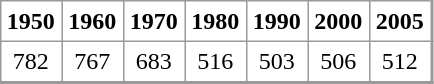<table align="center" rules="all" cellspacing="0" cellpadding="4" style="border: 1px solid #999; border-right: 2px solid #999; border-bottom:2px solid #999">
<tr>
<th>1950</th>
<th>1960</th>
<th>1970</th>
<th>1980</th>
<th>1990</th>
<th>2000</th>
<th>2005</th>
</tr>
<tr>
<td align=center>782</td>
<td align=center>767</td>
<td align=center>683</td>
<td align=center>516</td>
<td align=center>503</td>
<td align=center>506</td>
<td align=center>512</td>
</tr>
</table>
